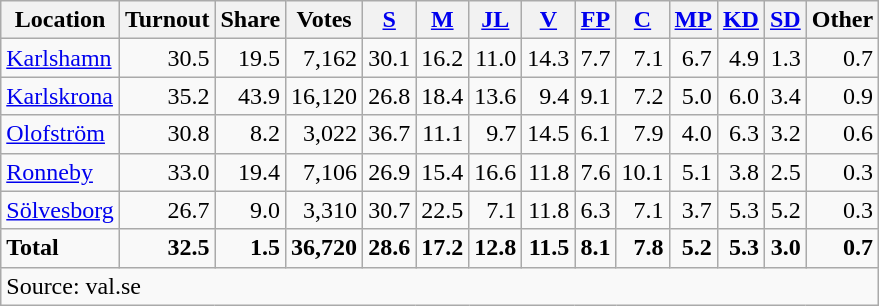<table class="wikitable sortable" style=text-align:right>
<tr>
<th>Location</th>
<th>Turnout</th>
<th>Share</th>
<th>Votes</th>
<th><a href='#'>S</a></th>
<th><a href='#'>M</a></th>
<th><a href='#'>JL</a></th>
<th><a href='#'>V</a></th>
<th><a href='#'>FP</a></th>
<th><a href='#'>C</a></th>
<th><a href='#'>MP</a></th>
<th><a href='#'>KD</a></th>
<th><a href='#'>SD</a></th>
<th>Other</th>
</tr>
<tr>
<td align=left><a href='#'>Karlshamn</a></td>
<td>30.5</td>
<td>19.5</td>
<td>7,162</td>
<td>30.1</td>
<td>16.2</td>
<td>11.0</td>
<td>14.3</td>
<td>7.7</td>
<td>7.1</td>
<td>6.7</td>
<td>4.9</td>
<td>1.3</td>
<td>0.7</td>
</tr>
<tr>
<td align=left><a href='#'>Karlskrona</a></td>
<td>35.2</td>
<td>43.9</td>
<td>16,120</td>
<td>26.8</td>
<td>18.4</td>
<td>13.6</td>
<td>9.4</td>
<td>9.1</td>
<td>7.2</td>
<td>5.0</td>
<td>6.0</td>
<td>3.4</td>
<td>0.9</td>
</tr>
<tr>
<td align=left><a href='#'>Olofström</a></td>
<td>30.8</td>
<td>8.2</td>
<td>3,022</td>
<td>36.7</td>
<td>11.1</td>
<td>9.7</td>
<td>14.5</td>
<td>6.1</td>
<td>7.9</td>
<td>4.0</td>
<td>6.3</td>
<td>3.2</td>
<td>0.6</td>
</tr>
<tr>
<td align=left><a href='#'>Ronneby</a></td>
<td>33.0</td>
<td>19.4</td>
<td>7,106</td>
<td>26.9</td>
<td>15.4</td>
<td>16.6</td>
<td>11.8</td>
<td>7.6</td>
<td>10.1</td>
<td>5.1</td>
<td>3.8</td>
<td>2.5</td>
<td>0.3</td>
</tr>
<tr>
<td align=left><a href='#'>Sölvesborg</a></td>
<td>26.7</td>
<td>9.0</td>
<td>3,310</td>
<td>30.7</td>
<td>22.5</td>
<td>7.1</td>
<td>11.8</td>
<td>6.3</td>
<td>7.1</td>
<td>3.7</td>
<td>5.3</td>
<td>5.2</td>
<td>0.3</td>
</tr>
<tr>
<td align=left><strong>Total</strong></td>
<td><strong>32.5</strong></td>
<td><strong>1.5</strong></td>
<td><strong>36,720</strong></td>
<td><strong>28.6</strong></td>
<td><strong>17.2</strong></td>
<td><strong>12.8</strong></td>
<td><strong>11.5</strong></td>
<td><strong>8.1</strong></td>
<td><strong>7.8</strong></td>
<td><strong>5.2</strong></td>
<td><strong>5.3</strong></td>
<td><strong>3.0</strong></td>
<td><strong>0.7</strong></td>
</tr>
<tr>
<td align=left colspan=14>Source: val.se </td>
</tr>
</table>
